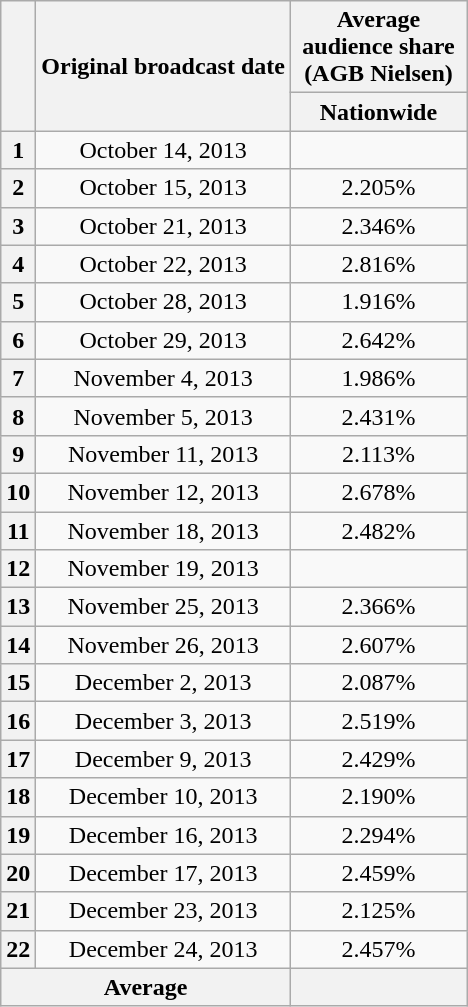<table class="wikitable" style="text-align:center">
<tr>
<th rowspan="2"></th>
<th rowspan="2">Original broadcast date</th>
<th colspan="1">Average audience share<br>(AGB Nielsen)</th>
</tr>
<tr>
<th width=110">Nationwide</th>
</tr>
<tr>
<th>1</th>
<td>October 14, 2013</td>
<td></td>
</tr>
<tr>
<th>2</th>
<td>October 15, 2013</td>
<td>2.205%</td>
</tr>
<tr>
<th>3</th>
<td>October 21, 2013</td>
<td>2.346%</td>
</tr>
<tr>
<th>4</th>
<td>October 22, 2013</td>
<td>2.816%</td>
</tr>
<tr>
<th>5</th>
<td>October 28, 2013</td>
<td>1.916%</td>
</tr>
<tr>
<th>6</th>
<td>October 29, 2013</td>
<td>2.642%</td>
</tr>
<tr>
<th>7</th>
<td>November 4, 2013</td>
<td>1.986%</td>
</tr>
<tr>
<th>8</th>
<td>November 5, 2013</td>
<td>2.431%</td>
</tr>
<tr>
<th>9</th>
<td>November 11, 2013</td>
<td>2.113%</td>
</tr>
<tr>
<th>10</th>
<td>November 12, 2013</td>
<td>2.678%</td>
</tr>
<tr>
<th>11</th>
<td>November 18, 2013</td>
<td>2.482%</td>
</tr>
<tr>
<th>12</th>
<td>November 19, 2013</td>
<td></td>
</tr>
<tr>
<th>13</th>
<td>November 25, 2013</td>
<td>2.366%</td>
</tr>
<tr>
<th>14</th>
<td>November 26, 2013</td>
<td>2.607%</td>
</tr>
<tr>
<th>15</th>
<td>December 2, 2013</td>
<td>2.087%</td>
</tr>
<tr>
<th>16</th>
<td>December 3, 2013</td>
<td>2.519%</td>
</tr>
<tr>
<th>17</th>
<td>December 9, 2013</td>
<td>2.429%</td>
</tr>
<tr>
<th>18</th>
<td>December 10, 2013</td>
<td>2.190%</td>
</tr>
<tr>
<th>19</th>
<td>December 16, 2013</td>
<td>2.294%</td>
</tr>
<tr>
<th>20</th>
<td>December 17, 2013</td>
<td>2.459%</td>
</tr>
<tr>
<th>21</th>
<td>December 23, 2013</td>
<td>2.125%</td>
</tr>
<tr>
<th>22</th>
<td>December 24, 2013</td>
<td>2.457%</td>
</tr>
<tr>
<th colspan="2">Average</th>
<th></th>
</tr>
</table>
